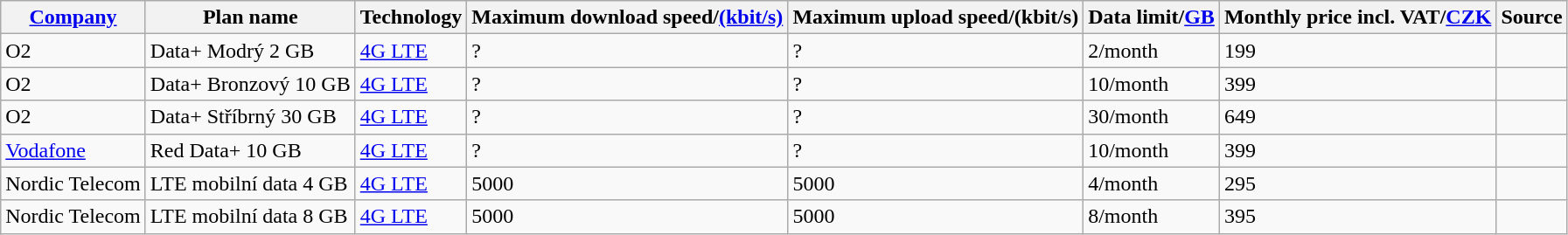<table class="wikitable sortable" border="1">
<tr>
<th><a href='#'>Company</a></th>
<th>Plan name</th>
<th>Technology</th>
<th>Maximum download speed/<a href='#'>(kbit/s)</a></th>
<th>Maximum upload speed/(kbit/s)</th>
<th>Data limit/<a href='#'>GB</a></th>
<th>Monthly price incl. VAT/<a href='#'>CZK</a></th>
<th>Source</th>
</tr>
<tr>
<td>O2</td>
<td>Data+ Modrý 2 GB</td>
<td><a href='#'>4G LTE</a></td>
<td>?</td>
<td>?</td>
<td>2/month</td>
<td>199</td>
<td></td>
</tr>
<tr>
<td>O2</td>
<td>Data+ Bronzový 10 GB</td>
<td><a href='#'>4G LTE</a></td>
<td>?</td>
<td>?</td>
<td>10/month</td>
<td>399</td>
<td></td>
</tr>
<tr>
<td>O2</td>
<td>Data+ Stříbrný 30 GB</td>
<td><a href='#'>4G LTE</a></td>
<td>?</td>
<td>?</td>
<td>30/month</td>
<td>649</td>
<td></td>
</tr>
<tr>
<td><a href='#'>Vodafone</a></td>
<td>Red Data+ 10 GB</td>
<td><a href='#'>4G LTE</a></td>
<td>?</td>
<td>?</td>
<td>10/month</td>
<td>399</td>
<td></td>
</tr>
<tr>
<td>Nordic Telecom</td>
<td>LTE mobilní data 4 GB</td>
<td><a href='#'>4G LTE</a></td>
<td>5000</td>
<td>5000</td>
<td>4/month</td>
<td>295</td>
<td></td>
</tr>
<tr>
<td>Nordic Telecom</td>
<td>LTE mobilní data 8 GB</td>
<td><a href='#'>4G LTE</a></td>
<td>5000</td>
<td>5000</td>
<td>8/month</td>
<td>395</td>
<td></td>
</tr>
</table>
